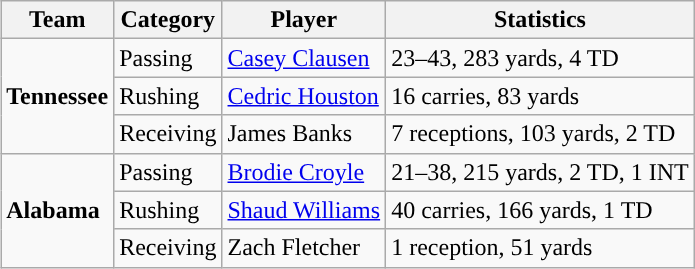<table class="wikitable" style="float: right;">
<tr>
<th>Team</th>
<th>Category</th>
<th>Player</th>
<th>Statistics</th>
</tr>
<tr>
<td rowspan=3><strong>Tennessee</strong></td>
<td>Passing</td>
<td><a href='#'>Casey Clausen</a></td>
<td>23–43, 283 yards, 4 TD</td>
</tr>
<tr>
<td>Rushing</td>
<td><a href='#'>Cedric Houston</a></td>
<td>16 carries, 83 yards</td>
</tr>
<tr>
<td>Receiving</td>
<td>James Banks</td>
<td>7 receptions, 103 yards, 2 TD</td>
</tr>
<tr>
<td rowspan=3><strong>Alabama</strong></td>
<td>Passing</td>
<td><a href='#'>Brodie Croyle</a></td>
<td>21–38, 215 yards, 2 TD, 1 INT</td>
</tr>
<tr>
<td>Rushing</td>
<td><a href='#'>Shaud Williams</a></td>
<td>40 carries, 166 yards, 1 TD</td>
</tr>
<tr>
<td>Receiving</td>
<td>Zach Fletcher</td>
<td>1 reception, 51 yards</td>
</tr>
</table>
